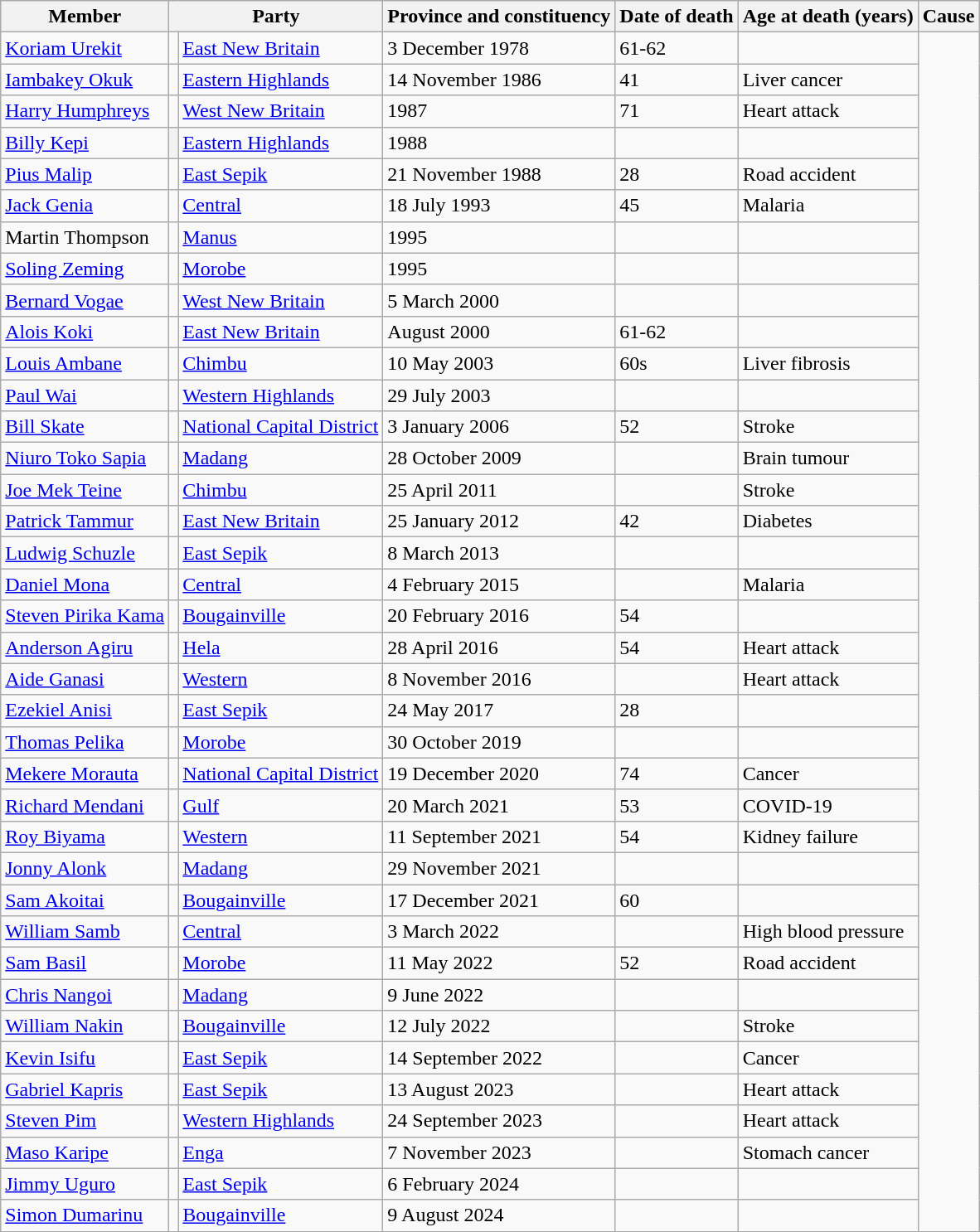<table class="wikitable sortable">
<tr>
<th>Member</th>
<th colspan=2>Party</th>
<th>Province and constituency</th>
<th>Date of death</th>
<th>Age at death (years)</th>
<th>Cause</th>
</tr>
<tr>
<td><a href='#'>Koriam Urekit</a></td>
<td></td>
<td><a href='#'>East New Britain</a><br></td>
<td>3 December 1978</td>
<td>61-62</td>
<td></td>
</tr>
<tr>
<td><a href='#'>Iambakey Okuk</a></td>
<td></td>
<td><a href='#'>Eastern Highlands</a><br></td>
<td>14 November 1986</td>
<td>41</td>
<td>Liver cancer</td>
</tr>
<tr>
<td><a href='#'>Harry Humphreys</a></td>
<td></td>
<td><a href='#'>West New Britain</a><br></td>
<td>1987</td>
<td>71</td>
<td>Heart attack</td>
</tr>
<tr>
<td><a href='#'>Billy Kepi</a></td>
<th></th>
<td><a href='#'>Eastern Highlands</a><br></td>
<td>1988</td>
<td></td>
<td></td>
</tr>
<tr>
<td><a href='#'>Pius Malip</a></td>
<td></td>
<td><a href='#'>East Sepik</a><br></td>
<td>21 November 1988</td>
<td>28</td>
<td>Road accident</td>
</tr>
<tr>
<td><a href='#'>Jack Genia</a></td>
<td></td>
<td><a href='#'>Central</a><br></td>
<td>18 July 1993</td>
<td>45</td>
<td>Malaria</td>
</tr>
<tr>
<td>Martin Thompson</td>
<td></td>
<td><a href='#'>Manus</a><br></td>
<td>1995</td>
<td></td>
<td></td>
</tr>
<tr>
<td><a href='#'>Soling Zeming</a></td>
<td></td>
<td><a href='#'>Morobe</a><br></td>
<td>1995</td>
<td></td>
<td></td>
</tr>
<tr>
<td><a href='#'>Bernard Vogae</a></td>
<td></td>
<td><a href='#'>West New Britain</a><br></td>
<td>5 March 2000</td>
<td></td>
<td></td>
</tr>
<tr>
<td><a href='#'>Alois Koki</a></td>
<td></td>
<td><a href='#'>East New Britain</a><br></td>
<td>August 2000</td>
<td>61-62</td>
<td></td>
</tr>
<tr>
<td><a href='#'>Louis Ambane</a></td>
<td></td>
<td><a href='#'>Chimbu</a><br></td>
<td>10 May 2003</td>
<td>60s</td>
<td>Liver fibrosis</td>
</tr>
<tr>
<td><a href='#'>Paul Wai</a></td>
<td></td>
<td><a href='#'>Western Highlands</a><br></td>
<td>29 July 2003</td>
<td></td>
<td></td>
</tr>
<tr>
<td><a href='#'>Bill Skate</a></td>
<td></td>
<td><a href='#'>National Capital District</a><br></td>
<td>3 January 2006</td>
<td>52</td>
<td>Stroke</td>
</tr>
<tr>
<td><a href='#'>Niuro Toko Sapia</a></td>
<td></td>
<td><a href='#'>Madang</a><br></td>
<td>28 October 2009</td>
<td></td>
<td>Brain tumour</td>
</tr>
<tr>
<td><a href='#'>Joe Mek Teine</a></td>
<td></td>
<td><a href='#'>Chimbu</a><br></td>
<td>25 April 2011</td>
<td></td>
<td>Stroke</td>
</tr>
<tr>
<td><a href='#'>Patrick Tammur</a></td>
<td></td>
<td><a href='#'>East New Britain</a><br></td>
<td>25 January 2012</td>
<td>42</td>
<td>Diabetes</td>
</tr>
<tr>
<td><a href='#'>Ludwig Schuzle</a></td>
<td></td>
<td><a href='#'>East Sepik</a><br></td>
<td>8 March 2013</td>
<td></td>
<td></td>
</tr>
<tr>
<td><a href='#'>Daniel Mona</a></td>
<td></td>
<td><a href='#'>Central</a><br></td>
<td>4 February 2015</td>
<td></td>
<td>Malaria</td>
</tr>
<tr>
<td><a href='#'>Steven Pirika Kama</a></td>
<td></td>
<td><a href='#'>Bougainville</a><br></td>
<td>20 February 2016</td>
<td>54</td>
<td></td>
</tr>
<tr>
<td><a href='#'>Anderson Agiru</a></td>
<td></td>
<td><a href='#'>Hela</a><br></td>
<td>28 April 2016</td>
<td>54</td>
<td>Heart attack</td>
</tr>
<tr>
<td><a href='#'>Aide Ganasi</a></td>
<td></td>
<td><a href='#'>Western</a><br></td>
<td>8 November 2016</td>
<td></td>
<td>Heart attack</td>
</tr>
<tr>
<td><a href='#'>Ezekiel Anisi</a></td>
<td></td>
<td><a href='#'>East Sepik</a><br></td>
<td>24 May 2017</td>
<td>28</td>
<td></td>
</tr>
<tr>
<td><a href='#'>Thomas Pelika</a></td>
<td></td>
<td><a href='#'>Morobe</a><br></td>
<td>30 October 2019</td>
<td></td>
<td></td>
</tr>
<tr>
<td><a href='#'>Mekere Morauta</a></td>
<td></td>
<td><a href='#'>National Capital District</a><br></td>
<td>19 December 2020</td>
<td>74</td>
<td>Cancer</td>
</tr>
<tr>
<td><a href='#'>Richard Mendani</a></td>
<td></td>
<td><a href='#'>Gulf</a><br></td>
<td>20 March 2021</td>
<td>53</td>
<td>COVID-19</td>
</tr>
<tr>
<td><a href='#'>Roy Biyama</a></td>
<td></td>
<td><a href='#'>Western</a><br></td>
<td>11 September 2021</td>
<td>54</td>
<td>Kidney failure</td>
</tr>
<tr>
<td><a href='#'>Jonny Alonk</a></td>
<td></td>
<td><a href='#'>Madang</a><br></td>
<td>29 November 2021</td>
<td></td>
<td></td>
</tr>
<tr>
<td><a href='#'>Sam Akoitai</a></td>
<td></td>
<td><a href='#'>Bougainville</a><br></td>
<td>17 December 2021</td>
<td>60</td>
<td></td>
</tr>
<tr>
<td><a href='#'>William Samb</a></td>
<td></td>
<td><a href='#'>Central</a><br></td>
<td>3 March 2022</td>
<td></td>
<td>High blood pressure</td>
</tr>
<tr>
<td><a href='#'>Sam Basil</a></td>
<td></td>
<td><a href='#'>Morobe</a><br></td>
<td>11 May 2022</td>
<td>52</td>
<td>Road accident</td>
</tr>
<tr>
<td><a href='#'>Chris Nangoi</a></td>
<td></td>
<td><a href='#'>Madang</a><br></td>
<td>9 June 2022</td>
<td></td>
<td></td>
</tr>
<tr>
<td><a href='#'>William Nakin</a></td>
<td></td>
<td><a href='#'>Bougainville</a><br></td>
<td>12 July 2022</td>
<td></td>
<td>Stroke</td>
</tr>
<tr>
<td><a href='#'>Kevin Isifu</a></td>
<td></td>
<td><a href='#'>East Sepik</a><br></td>
<td>14 September 2022</td>
<td></td>
<td>Cancer</td>
</tr>
<tr>
<td><a href='#'>Gabriel Kapris</a></td>
<td></td>
<td><a href='#'>East Sepik</a><br></td>
<td>13 August 2023</td>
<td></td>
<td>Heart attack</td>
</tr>
<tr>
<td><a href='#'>Steven Pim</a></td>
<td></td>
<td><a href='#'>Western Highlands</a><br></td>
<td>24 September 2023</td>
<td></td>
<td>Heart attack</td>
</tr>
<tr>
<td><a href='#'>Maso Karipe</a></td>
<td></td>
<td><a href='#'>Enga</a><br></td>
<td>7 November 2023</td>
<td></td>
<td>Stomach cancer</td>
</tr>
<tr>
<td><a href='#'>Jimmy Uguro</a></td>
<td></td>
<td><a href='#'>East Sepik</a><br></td>
<td>6 February 2024</td>
<td></td>
<td></td>
</tr>
<tr>
<td><a href='#'>Simon Dumarinu</a></td>
<td></td>
<td><a href='#'>Bougainville</a><br></td>
<td>9 August 2024</td>
<td></td>
<td></td>
</tr>
<tr>
</tr>
</table>
